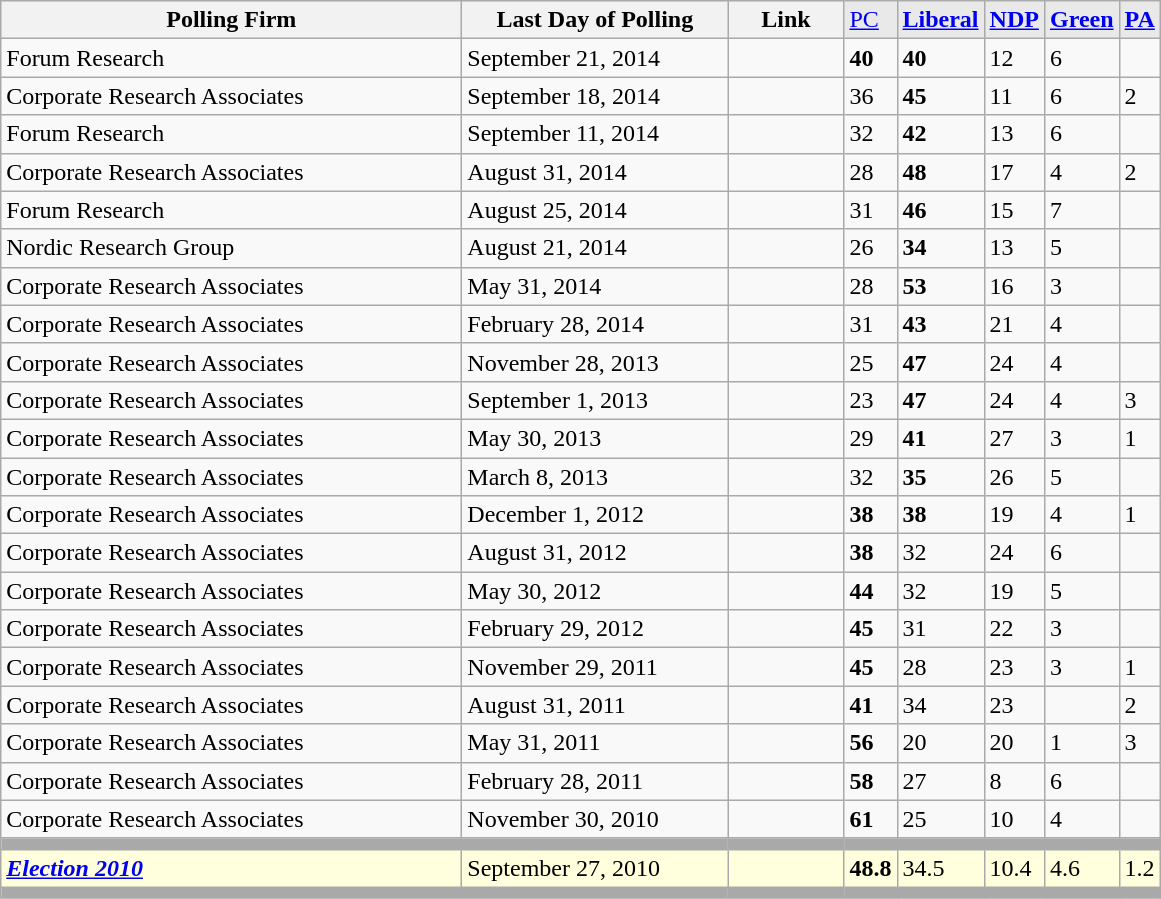<table class="wikitable sortable">
<tr style="background:#e9e9e9;">
<th style="width: 300px">Polling Firm</th>
<th style="width: 170px">Last Day of Polling</th>
<th style="width: 70px" class="unsortable">Link</th>
<td><a href='#'>PC</a></td>
<td><strong><a href='#'>Liberal</a></strong></td>
<td><strong><a href='#'>NDP</a></strong></td>
<td><strong><a href='#'>Green</a></strong></td>
<td><strong><a href='#'>PA</a></strong></td>
</tr>
<tr>
<td>Forum Research</td>
<td>September 21, 2014</td>
<td></td>
<td><strong>40</strong></td>
<td><strong>40</strong></td>
<td>12</td>
<td>6</td>
<td></td>
</tr>
<tr>
<td>Corporate Research Associates</td>
<td>September 18, 2014</td>
<td></td>
<td>36</td>
<td><strong>45</strong></td>
<td>11</td>
<td>6</td>
<td>2</td>
</tr>
<tr>
<td>Forum Research</td>
<td>September 11, 2014</td>
<td></td>
<td>32</td>
<td><strong>42</strong></td>
<td>13</td>
<td>6</td>
<td></td>
</tr>
<tr>
<td>Corporate Research Associates</td>
<td>August 31, 2014</td>
<td></td>
<td>28</td>
<td><strong>48</strong></td>
<td>17</td>
<td>4</td>
<td>2</td>
</tr>
<tr>
<td>Forum Research</td>
<td>August 25, 2014</td>
<td></td>
<td>31</td>
<td><strong>46</strong></td>
<td>15</td>
<td>7</td>
<td></td>
</tr>
<tr>
<td>Nordic Research Group</td>
<td>August 21, 2014</td>
<td></td>
<td>26</td>
<td><strong>34</strong></td>
<td>13</td>
<td>5</td>
<td></td>
</tr>
<tr>
<td>Corporate Research Associates</td>
<td>May 31, 2014</td>
<td></td>
<td>28</td>
<td><strong>53</strong></td>
<td>16</td>
<td>3</td>
<td></td>
</tr>
<tr>
<td>Corporate Research Associates</td>
<td>February 28, 2014</td>
<td></td>
<td>31</td>
<td><strong>43</strong></td>
<td>21</td>
<td>4</td>
<td></td>
</tr>
<tr>
<td>Corporate Research Associates</td>
<td>November 28, 2013</td>
<td></td>
<td>25</td>
<td><strong>47</strong></td>
<td>24</td>
<td>4</td>
<td></td>
</tr>
<tr>
<td>Corporate Research Associates</td>
<td>September 1, 2013</td>
<td></td>
<td>23</td>
<td><strong>47</strong></td>
<td>24</td>
<td>4</td>
<td>3</td>
</tr>
<tr>
<td>Corporate Research Associates</td>
<td>May 30, 2013</td>
<td></td>
<td>29</td>
<td><strong>41</strong></td>
<td>27</td>
<td>3</td>
<td>1</td>
</tr>
<tr>
<td>Corporate Research Associates</td>
<td>March 8, 2013</td>
<td> </td>
<td>32</td>
<td><strong>35</strong></td>
<td>26</td>
<td>5</td>
<td></td>
</tr>
<tr>
<td>Corporate Research Associates</td>
<td>December 1, 2012</td>
<td></td>
<td><strong>38</strong></td>
<td><strong>38</strong></td>
<td>19</td>
<td>4</td>
<td>1</td>
</tr>
<tr>
<td>Corporate Research Associates</td>
<td>August 31, 2012</td>
<td></td>
<td><strong>38</strong></td>
<td>32</td>
<td>24</td>
<td>6</td>
<td></td>
</tr>
<tr>
<td>Corporate Research Associates</td>
<td>May 30, 2012</td>
<td></td>
<td><strong>44</strong></td>
<td>32</td>
<td>19</td>
<td>5</td>
<td></td>
</tr>
<tr>
<td>Corporate Research Associates</td>
<td>February 29, 2012</td>
<td></td>
<td><strong>45</strong></td>
<td>31</td>
<td>22</td>
<td>3</td>
<td></td>
</tr>
<tr>
<td>Corporate Research Associates</td>
<td>November 29, 2011</td>
<td></td>
<td><strong>45</strong></td>
<td>28</td>
<td>23</td>
<td>3</td>
<td>1</td>
</tr>
<tr>
<td>Corporate Research Associates</td>
<td>August 31, 2011</td>
<td></td>
<td><strong>41</strong></td>
<td>34</td>
<td>23</td>
<td></td>
<td>2</td>
</tr>
<tr>
<td>Corporate Research Associates</td>
<td>May 31, 2011</td>
<td></td>
<td><strong>56</strong></td>
<td>20</td>
<td>20</td>
<td>1</td>
<td>3</td>
</tr>
<tr>
<td>Corporate Research Associates</td>
<td>February 28, 2011</td>
<td></td>
<td><strong>58</strong></td>
<td>27</td>
<td>8</td>
<td>6</td>
<td></td>
</tr>
<tr>
<td>Corporate Research Associates</td>
<td>November 30, 2010</td>
<td></td>
<td><strong>61</strong></td>
<td>25</td>
<td>10</td>
<td>4</td>
<td></td>
</tr>
<tr style="background:Darkgrey;">
<td></td>
<td></td>
<td></td>
<td></td>
<td></td>
<td></td>
<td></td>
<td></td>
</tr>
<tr>
<td bgcolor="#FFFFDD"><a href='#'><strong><em>Election 2010</em></strong></a></td>
<td bgcolor="#FFFFDD">September 27, 2010</td>
<td bgcolor="#FFFFDD"></td>
<td bgcolor="#FFFFDD"><strong>48.8</strong></td>
<td bgcolor="#FFFFDD">34.5</td>
<td bgcolor="#FFFFDD">10.4</td>
<td bgcolor="#FFFFDD">4.6</td>
<td bgcolor="#FFFFDD">1.2</td>
</tr>
<tr style="background:Darkgrey;">
<td></td>
<td></td>
<td></td>
<td></td>
<td></td>
<td></td>
<td></td>
<td></td>
</tr>
</table>
